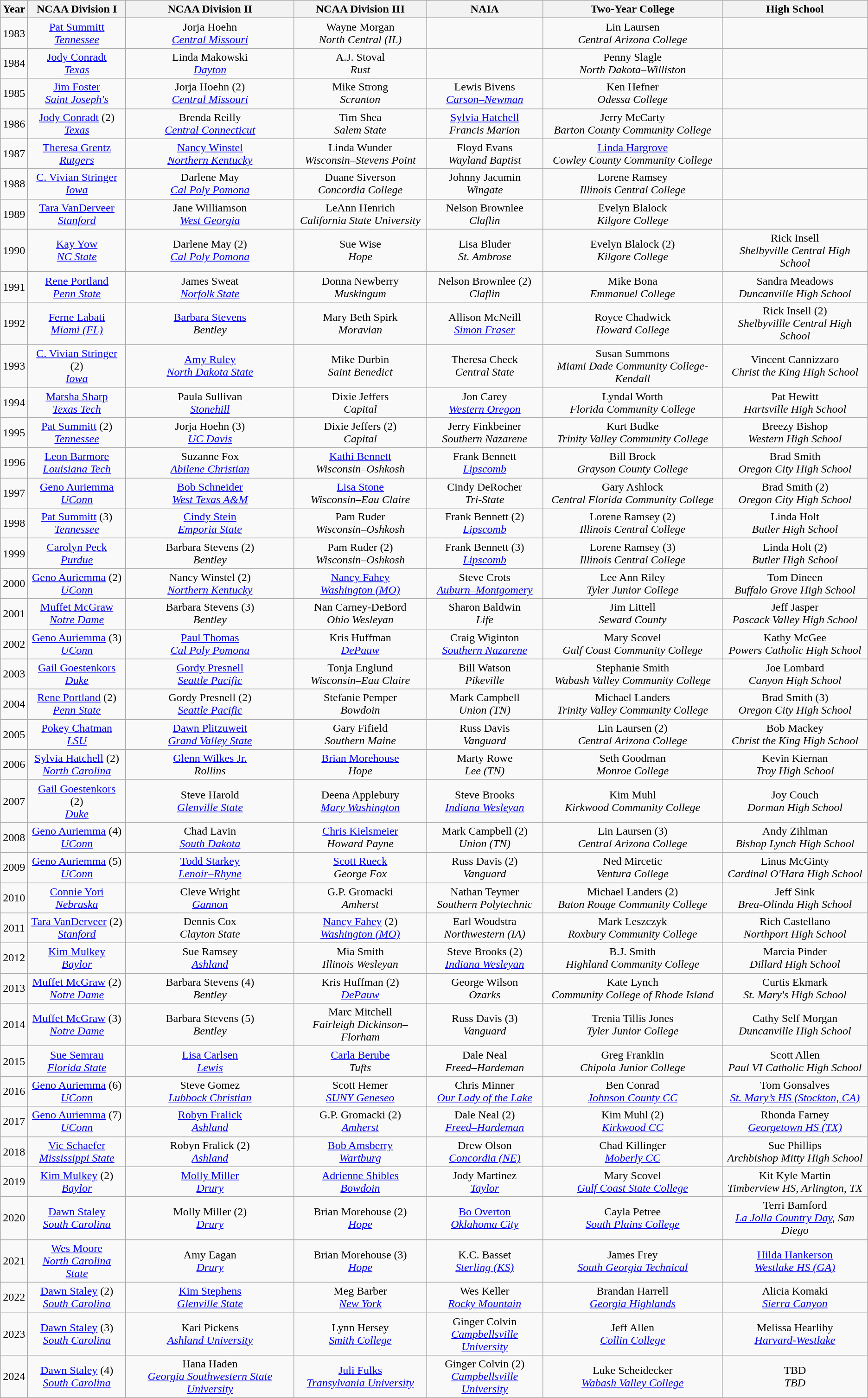<table class="wikitable sortable" style="text-align:center;">
<tr>
<th>Year</th>
<th>NCAA Division I</th>
<th>NCAA Division II</th>
<th>NCAA Division III</th>
<th>NAIA</th>
<th>Two-Year College</th>
<th>High School</th>
</tr>
<tr>
<td>1983</td>
<td><a href='#'>Pat Summitt</a><br><em><a href='#'>Tennessee</a></em></td>
<td>Jorja Hoehn<br><em><a href='#'>Central Missouri</a></em></td>
<td>Wayne Morgan<br><em>North Central (IL)</em></td>
<td></td>
<td>Lin Laursen<br><em>Central Arizona College</em></td>
<td></td>
</tr>
<tr>
<td>1984</td>
<td><a href='#'>Jody Conradt</a><br><em><a href='#'>Texas</a></em></td>
<td>Linda Makowski<br><em><a href='#'>Dayton</a></em></td>
<td>A.J. Stoval<br><em>Rust</em></td>
<td></td>
<td>Penny Slagle<br><em>North Dakota–Williston</em></td>
<td></td>
</tr>
<tr>
<td>1985</td>
<td><a href='#'>Jim Foster</a><br><em><a href='#'>Saint Joseph's</a></em></td>
<td>Jorja Hoehn (2)<br><em><a href='#'>Central Missouri</a></em></td>
<td>Mike Strong<br><em>Scranton</em></td>
<td>Lewis Bivens<br><em><a href='#'>Carson–Newman</a></em></td>
<td>Ken Hefner<br><em>Odessa College</em></td>
<td></td>
</tr>
<tr>
<td>1986</td>
<td><a href='#'>Jody Conradt</a> (2)<br><em><a href='#'>Texas</a></em></td>
<td>Brenda Reilly<br><em><a href='#'>Central Connecticut</a></em></td>
<td>Tim Shea<br><em>Salem State</em></td>
<td><a href='#'>Sylvia Hatchell</a><br><em>Francis Marion</em></td>
<td>Jerry McCarty<br><em>Barton County Community College</em></td>
<td></td>
</tr>
<tr>
<td>1987</td>
<td><a href='#'>Theresa Grentz</a><br><em><a href='#'>Rutgers</a></em></td>
<td><a href='#'>Nancy Winstel</a><br><em><a href='#'>Northern Kentucky</a></em></td>
<td>Linda Wunder<br><em>Wisconsin–Stevens Point</em></td>
<td>Floyd Evans<br><em>Wayland Baptist</em></td>
<td><a href='#'>Linda Hargrove</a><br><em>Cowley County Community College</em></td>
<td></td>
</tr>
<tr>
<td>1988</td>
<td><a href='#'>C. Vivian Stringer</a><br><em><a href='#'>Iowa</a></em></td>
<td>Darlene May<br><em><a href='#'>Cal Poly Pomona</a></em></td>
<td>Duane Siverson<br><em>Concordia College</em></td>
<td>Johnny Jacumin<br><em>Wingate</em></td>
<td>Lorene Ramsey<br><em>Illinois Central College</em></td>
<td></td>
</tr>
<tr>
<td>1989</td>
<td><a href='#'>Tara VanDerveer</a><br><em><a href='#'>Stanford</a></em></td>
<td>Jane Williamson<br><em><a href='#'>West Georgia</a></em></td>
<td>LeAnn Henrich<br><em>California State University</em></td>
<td>Nelson Brownlee<br><em>Claflin</em></td>
<td>Evelyn Blalock<br><em>Kilgore College</em></td>
<td></td>
</tr>
<tr>
<td>1990</td>
<td><a href='#'>Kay Yow</a><br><em><a href='#'>NC State</a></em></td>
<td>Darlene May (2)<br><em><a href='#'>Cal Poly Pomona</a></em></td>
<td>Sue Wise<br><em>Hope</em></td>
<td>Lisa Bluder<br><em>St. Ambrose</em></td>
<td>Evelyn Blalock (2)<br><em>Kilgore College</em></td>
<td>Rick Insell<br><em>Shelbyville Central High School</em></td>
</tr>
<tr>
<td>1991</td>
<td><a href='#'>Rene Portland</a><br><em><a href='#'>Penn State</a></em></td>
<td>James Sweat<br><em><a href='#'>Norfolk State</a></em></td>
<td>Donna Newberry<br><em>Muskingum</em></td>
<td>Nelson Brownlee (2)<br><em>Claflin</em></td>
<td>Mike Bona<br><em>Emmanuel College</em></td>
<td>Sandra Meadows<br><em>Duncanville High School</em></td>
</tr>
<tr>
<td>1992</td>
<td><a href='#'>Ferne Labati</a><br><em><a href='#'>Miami (FL)</a></em></td>
<td><a href='#'>Barbara Stevens</a><br><em>Bentley</em></td>
<td>Mary Beth Spirk<br><em>Moravian</em></td>
<td>Allison McNeill<br><em><a href='#'>Simon Fraser</a></em></td>
<td>Royce Chadwick<br><em>Howard College</em></td>
<td>Rick Insell (2)<br><em>Shelbyvillle Central High School</em></td>
</tr>
<tr>
<td>1993</td>
<td><a href='#'>C. Vivian Stringer</a> (2)<br><em><a href='#'>Iowa</a></em></td>
<td><a href='#'>Amy Ruley</a><br><em><a href='#'>North Dakota State</a></em></td>
<td>Mike Durbin<br><em>Saint Benedict</em></td>
<td>Theresa Check<br><em>Central State</em></td>
<td>Susan Summons<br><em>Miami Dade Community College-Kendall</em></td>
<td>Vincent Cannizzaro<br><em>Christ the King High School</em></td>
</tr>
<tr>
<td>1994</td>
<td><a href='#'>Marsha Sharp</a><br><em><a href='#'>Texas Tech</a></em></td>
<td>Paula Sullivan<br><em><a href='#'>Stonehill</a></em></td>
<td>Dixie Jeffers<br><em>Capital</em></td>
<td>Jon Carey<br><em><a href='#'>Western Oregon</a></em></td>
<td>Lyndal Worth<br><em>Florida Community College</em></td>
<td>Pat Hewitt<br><em>Hartsville High School</em></td>
</tr>
<tr>
<td>1995</td>
<td><a href='#'>Pat Summitt</a> (2)<br><em><a href='#'>Tennessee</a></em></td>
<td>Jorja Hoehn (3)<br><em><a href='#'>UC Davis</a></em></td>
<td>Dixie Jeffers (2)<br><em>Capital</em></td>
<td>Jerry Finkbeiner<br><em>Southern Nazarene</em></td>
<td>Kurt Budke<br><em>Trinity Valley Community College</em></td>
<td>Breezy Bishop<br><em>Western High School</em></td>
</tr>
<tr>
<td>1996</td>
<td><a href='#'>Leon Barmore</a><br><em><a href='#'>Louisiana Tech</a></em></td>
<td>Suzanne Fox<br><em><a href='#'>Abilene Christian</a></em></td>
<td><a href='#'>Kathi Bennett</a><br><em>Wisconsin–Oshkosh</em></td>
<td>Frank Bennett<br><em><a href='#'>Lipscomb</a></em></td>
<td>Bill Brock<br><em>Grayson County College</em></td>
<td>Brad Smith<br><em>Oregon City High School</em></td>
</tr>
<tr>
<td>1997</td>
<td><a href='#'>Geno Auriemma</a><br><em><a href='#'>UConn</a></em></td>
<td><a href='#'>Bob Schneider</a><br><em><a href='#'>West Texas A&M</a></em></td>
<td><a href='#'>Lisa Stone</a><br><em>Wisconsin–Eau Claire</em></td>
<td>Cindy DeRocher<br><em>Tri-State</em></td>
<td>Gary Ashlock<br><em>Central Florida Community College</em></td>
<td>Brad Smith (2)<br><em>Oregon City High School</em></td>
</tr>
<tr>
<td>1998</td>
<td><a href='#'>Pat Summitt</a> (3)<br><em><a href='#'>Tennessee</a></em></td>
<td><a href='#'>Cindy Stein</a><br><em><a href='#'>Emporia State</a></em></td>
<td>Pam Ruder<br><em>Wisconsin–Oshkosh</em></td>
<td>Frank Bennett (2)<br><em><a href='#'>Lipscomb</a></em></td>
<td>Lorene Ramsey (2)<br><em>Illinois Central College</em></td>
<td>Linda Holt<br><em>Butler High School</em></td>
</tr>
<tr>
<td>1999</td>
<td><a href='#'>Carolyn Peck</a><br><em><a href='#'>Purdue</a></em></td>
<td>Barbara Stevens (2)<br><em>Bentley</em></td>
<td>Pam Ruder (2)<br><em>Wisconsin–Oshkosh</em></td>
<td>Frank Bennett (3)<br><em><a href='#'>Lipscomb</a></em></td>
<td>Lorene Ramsey (3)<br><em>Illinois Central College</em></td>
<td>Linda Holt (2)<br><em>Butler High School</em></td>
</tr>
<tr>
<td>2000</td>
<td><a href='#'>Geno Auriemma</a> (2)<br><em><a href='#'>UConn</a></em></td>
<td>Nancy Winstel (2)<br><em><a href='#'>Northern Kentucky</a></em></td>
<td><a href='#'>Nancy Fahey</a><br><em><a href='#'>Washington (MO)</a></em></td>
<td>Steve Crots<br><em><a href='#'>Auburn–Montgomery</a></em></td>
<td>Lee Ann Riley<br><em>Tyler Junior College</em></td>
<td>Tom Dineen<br><em>Buffalo Grove High School</em></td>
</tr>
<tr>
<td>2001</td>
<td><a href='#'>Muffet McGraw</a><br><em><a href='#'>Notre Dame</a></em></td>
<td>Barbara Stevens (3)<br><em>Bentley</em></td>
<td>Nan Carney-DeBord<br><em>Ohio Wesleyan</em></td>
<td>Sharon Baldwin<br><em>Life</em></td>
<td>Jim Littell<br><em>Seward County</em></td>
<td>Jeff Jasper<br><em>Pascack Valley High School</em></td>
</tr>
<tr>
<td>2002</td>
<td><a href='#'>Geno Auriemma</a> (3)<br><em><a href='#'>UConn</a></em></td>
<td><a href='#'>Paul Thomas</a><br><em><a href='#'>Cal Poly Pomona</a></em></td>
<td>Kris Huffman<br><em><a href='#'>DePauw</a></em></td>
<td>Craig Wiginton<br><em><a href='#'>Southern Nazarene</a></em></td>
<td>Mary Scovel<br><em>Gulf Coast Community College</em></td>
<td>Kathy McGee<br><em>Powers Catholic High School</em></td>
</tr>
<tr>
<td>2003</td>
<td><a href='#'>Gail Goestenkors</a><br><em><a href='#'>Duke</a></em></td>
<td><a href='#'>Gordy Presnell</a><br><em><a href='#'>Seattle Pacific</a></em></td>
<td>Tonja Englund<br><em>Wisconsin–Eau Claire</em></td>
<td>Bill Watson<br><em>Pikeville</em></td>
<td>Stephanie Smith<br><em>Wabash Valley Community College</em></td>
<td>Joe Lombard<br><em>Canyon High School</em></td>
</tr>
<tr>
<td>2004</td>
<td><a href='#'>Rene Portland</a> (2)<br><em><a href='#'>Penn State</a></em></td>
<td>Gordy Presnell (2)<br><em><a href='#'>Seattle Pacific</a></em></td>
<td>Stefanie Pemper<br><em>Bowdoin</em></td>
<td>Mark Campbell<br><em>Union (TN)</em></td>
<td>Michael Landers<br><em>Trinity Valley Community College</em></td>
<td>Brad Smith (3)<br><em>Oregon City High School</em></td>
</tr>
<tr>
<td>2005</td>
<td><a href='#'>Pokey Chatman</a><br><em><a href='#'>LSU</a></em></td>
<td><a href='#'>Dawn Plitzuweit</a><br><em><a href='#'>Grand Valley State</a></em></td>
<td>Gary Fifield<br><em>Southern Maine</em></td>
<td>Russ Davis<br><em>Vanguard</em></td>
<td>Lin Laursen (2)<br><em>Central Arizona College</em></td>
<td>Bob Mackey<br><em>Christ the King High School</em></td>
</tr>
<tr>
<td>2006</td>
<td><a href='#'>Sylvia Hatchell</a> (2)<br><em><a href='#'>North Carolina</a></em></td>
<td><a href='#'>Glenn Wilkes Jr.</a><br><em>Rollins</em></td>
<td><a href='#'>Brian Morehouse</a><br><em>Hope</em></td>
<td>Marty Rowe<br><em>Lee (TN)</em></td>
<td>Seth Goodman<br><em>Monroe College</em></td>
<td>Kevin Kiernan<br><em>Troy High School</em></td>
</tr>
<tr>
<td>2007</td>
<td><a href='#'>Gail Goestenkors</a> (2)<br><em><a href='#'>Duke</a></em></td>
<td>Steve Harold<br><em><a href='#'>Glenville State</a></em></td>
<td>Deena Applebury<br><em><a href='#'>Mary Washington</a></em></td>
<td>Steve Brooks<br><em><a href='#'>Indiana Wesleyan</a></em></td>
<td>Kim Muhl<br><em>Kirkwood Community College</em></td>
<td>Joy Couch<br><em>Dorman High School</em></td>
</tr>
<tr>
<td>2008</td>
<td><a href='#'>Geno Auriemma</a> (4)<br><em><a href='#'>UConn</a></em></td>
<td>Chad Lavin<br><em><a href='#'>South Dakota</a></em></td>
<td><a href='#'>Chris Kielsmeier</a><br><em>Howard Payne</em></td>
<td>Mark Campbell (2)<br><em>Union (TN)</em></td>
<td>Lin Laursen (3)<br><em>Central Arizona College</em></td>
<td>Andy Zihlman<br><em>Bishop Lynch High School</em></td>
</tr>
<tr>
<td>2009</td>
<td><a href='#'>Geno Auriemma</a> (5)<br><em><a href='#'>UConn</a></em></td>
<td><a href='#'>Todd Starkey</a><br><em><a href='#'>Lenoir–Rhyne</a></em></td>
<td><a href='#'>Scott Rueck</a><br><em>George Fox</em></td>
<td>Russ Davis (2)<br><em>Vanguard</em></td>
<td>Ned Mircetic<br><em>Ventura College</em></td>
<td>Linus McGinty<br><em>Cardinal O'Hara High School</em></td>
</tr>
<tr>
<td>2010</td>
<td><a href='#'>Connie Yori</a><br><em><a href='#'>Nebraska</a></em></td>
<td>Cleve Wright<br><em><a href='#'>Gannon</a></em></td>
<td>G.P. Gromacki<br><em>Amherst</em></td>
<td>Nathan Teymer<br><em>Southern Polytechnic</em></td>
<td>Michael Landers (2)<br><em>Baton Rouge Community College</em></td>
<td>Jeff Sink<br><em>Brea-Olinda High School</em></td>
</tr>
<tr>
<td>2011</td>
<td><a href='#'>Tara VanDerveer</a> (2)<br><em><a href='#'>Stanford</a></em></td>
<td>Dennis Cox<br><em>Clayton State</em></td>
<td><a href='#'>Nancy Fahey</a> (2)<br><em><a href='#'>Washington (MO)</a></em></td>
<td>Earl Woudstra<br><em>Northwestern (IA)</em></td>
<td>Mark Leszczyk<br><em>Roxbury Community College</em></td>
<td>Rich Castellano<br><em>Northport High School</em></td>
</tr>
<tr>
<td>2012</td>
<td><a href='#'>Kim Mulkey</a><br><em><a href='#'>Baylor</a></em></td>
<td>Sue Ramsey<br><em><a href='#'>Ashland</a></em></td>
<td>Mia Smith<br><em>Illinois Wesleyan</em></td>
<td>Steve Brooks (2)<br><em><a href='#'>Indiana Wesleyan</a></em></td>
<td>B.J. Smith<br><em>Highland Community College</em></td>
<td>Marcia Pinder<br><em>Dillard High School</em></td>
</tr>
<tr>
<td>2013</td>
<td><a href='#'>Muffet McGraw</a> (2)<br><em><a href='#'>Notre Dame</a></em></td>
<td>Barbara Stevens (4)<br><em>Bentley</em></td>
<td>Kris Huffman (2)<br><em><a href='#'>DePauw</a></em></td>
<td>George Wilson<br><em>Ozarks</em></td>
<td>Kate Lynch<br><em>Community College of Rhode Island</em></td>
<td>Curtis Ekmark<br><em>St. Mary's High School</em></td>
</tr>
<tr>
<td>2014</td>
<td><a href='#'>Muffet McGraw</a> (3)<br><em><a href='#'>Notre Dame</a></em></td>
<td>Barbara Stevens (5)<br><em>Bentley</em></td>
<td>Marc Mitchell<br><em>Fairleigh Dickinson–Florham</em></td>
<td>Russ Davis (3)<br><em>Vanguard</em></td>
<td>Trenia Tillis Jones<br><em>Tyler Junior College</em></td>
<td>Cathy Self Morgan<br><em>Duncanville High School</em></td>
</tr>
<tr>
<td>2015</td>
<td><a href='#'>Sue Semrau</a><br><em><a href='#'>Florida State</a></em></td>
<td><a href='#'>Lisa Carlsen</a><br><em><a href='#'>Lewis</a></em></td>
<td><a href='#'>Carla Berube</a><br><em>Tufts</em></td>
<td>Dale Neal<br><em>Freed–Hardeman</em></td>
<td>Greg Franklin<br><em>Chipola Junior College</em></td>
<td>Scott Allen<br><em>Paul VI Catholic High School</em></td>
</tr>
<tr>
<td>2016</td>
<td><a href='#'>Geno Auriemma</a> (6)<br><em><a href='#'>UConn</a></em></td>
<td>Steve Gomez<br><em><a href='#'>Lubbock Christian</a></em></td>
<td>Scott Hemer<br><em><a href='#'>SUNY Geneseo</a></em></td>
<td>Chris Minner<br><em><a href='#'>Our Lady of the Lake</a></em></td>
<td>Ben Conrad<br><em><a href='#'>Johnson County CC</a></em></td>
<td>Tom Gonsalves<br><em><a href='#'>St. Mary’s HS (Stockton, CA)</a></em></td>
</tr>
<tr>
<td>2017</td>
<td><a href='#'>Geno Auriemma</a> (7)<br><em><a href='#'>UConn</a></em></td>
<td><a href='#'>Robyn Fralick</a><br><em><a href='#'>Ashland</a></em></td>
<td>G.P. Gromacki (2)<br><em><a href='#'>Amherst</a></em></td>
<td>Dale Neal (2)<br><em><a href='#'>Freed–Hardeman</a></em></td>
<td>Kim Muhl (2)<br><em><a href='#'>Kirkwood CC</a></em></td>
<td>Rhonda Farney<br><em><a href='#'>Georgetown HS (TX)</a></em></td>
</tr>
<tr>
<td>2018</td>
<td><a href='#'>Vic Schaefer</a><br><em><a href='#'>Mississippi State</a></em></td>
<td>Robyn Fralick (2)<br><em><a href='#'>Ashland</a></em></td>
<td><a href='#'>Bob Amsberry</a><br><em><a href='#'>Wartburg</a></em></td>
<td>Drew Olson<br><em><a href='#'>Concordia (NE)</a></em></td>
<td>Chad Killinger<br><em><a href='#'>Moberly CC</a></em></td>
<td>Sue Phillips<br><em>Archbishop Mitty High School</em></td>
</tr>
<tr>
<td>2019</td>
<td><a href='#'>Kim Mulkey</a> (2)<br><em><a href='#'>Baylor</a></em></td>
<td><a href='#'>Molly Miller</a><br><em><a href='#'>Drury</a></em></td>
<td><a href='#'>Adrienne Shibles</a><br><em><a href='#'>Bowdoin</a></em></td>
<td>Jody Martinez<br><em><a href='#'>Taylor</a></em></td>
<td>Mary Scovel<br><em><a href='#'>Gulf Coast State College</a></em></td>
<td>Kit Kyle Martin<br><em>Timberview HS, Arlington, TX</em></td>
</tr>
<tr>
<td>2020</td>
<td><a href='#'>Dawn Staley</a><br><em><a href='#'>South Carolina</a></em></td>
<td>Molly Miller (2)<br><em><a href='#'>Drury</a></em></td>
<td>Brian Morehouse (2)<br><em><a href='#'>Hope</a></em></td>
<td><a href='#'>Bo Overton</a><br><em><a href='#'>Oklahoma City</a></em></td>
<td>Cayla Petree<br><em><a href='#'>South Plains College</a></em></td>
<td>Terri Bamford<br><em><a href='#'>La Jolla Country Day</a>, San Diego</em></td>
</tr>
<tr>
<td>2021</td>
<td><a href='#'>Wes Moore</a><br><em><a href='#'>North Carolina State</a></em></td>
<td>Amy Eagan<br><em><a href='#'>Drury</a></em></td>
<td>Brian Morehouse (3)<br><em><a href='#'>Hope</a></em></td>
<td>K.C. Basset<br><em><a href='#'>Sterling (KS)</a></em></td>
<td>James Frey<br><em><a href='#'>South Georgia Technical</a></em></td>
<td><a href='#'>Hilda Hankerson</a><br><em><a href='#'>Westlake HS (GA)</a></em></td>
</tr>
<tr>
<td>2022</td>
<td><a href='#'>Dawn Staley</a> (2)<br><em><a href='#'>South Carolina</a></em></td>
<td><a href='#'>Kim Stephens</a><br><em><a href='#'>Glenville State</a></em></td>
<td>Meg Barber<br><em><a href='#'>New York</a></em></td>
<td>Wes Keller<br><em><a href='#'>Rocky Mountain</a></em></td>
<td>Brandan Harrell<br><em><a href='#'>Georgia Highlands</a></em></td>
<td>Alicia Komaki<br><em><a href='#'>Sierra Canyon</a></em></td>
</tr>
<tr>
<td>2023</td>
<td><a href='#'>Dawn Staley</a> (3)<br><em><a href='#'>South Carolina</a></em></td>
<td>Kari Pickens<br><em><a href='#'>Ashland University</a></em></td>
<td>Lynn Hersey<br><em><a href='#'>Smith College</a></em></td>
<td>Ginger Colvin<br><em><a href='#'>Campbellsville University</a></em></td>
<td>Jeff Allen<br><em><a href='#'>Collin College</a></em></td>
<td>Melissa Hearlihy<br><em><a href='#'>Harvard-Westlake</a></em></td>
</tr>
<tr>
<td>2024</td>
<td><a href='#'>Dawn Staley</a> (4)<br><em><a href='#'>South Carolina</a></em></td>
<td>Hana Haden<br><em><a href='#'>Georgia Southwestern State University</a></em></td>
<td><a href='#'>Juli Fulks</a><br><em><a href='#'>Transylvania University</a></em></td>
<td>Ginger Colvin (2)<br><em><a href='#'>Campbellsville University</a></em></td>
<td>Luke Scheidecker<br><em><a href='#'>Wabash Valley College</a></em></td>
<td>TBD<br><em>TBD</em></td>
</tr>
</table>
